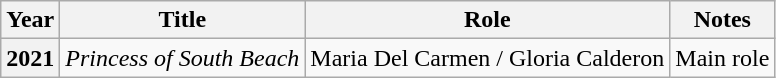<table class="wikitable plainrowheaders sortable">
<tr>
<th>Year</th>
<th>Title</th>
<th>Role</th>
<th>Notes</th>
</tr>
<tr>
<th scope="row">2021</th>
<td><em>Princess of South Beach</em></td>
<td>Maria Del Carmen / Gloria Calderon</td>
<td>Main role</td>
</tr>
</table>
